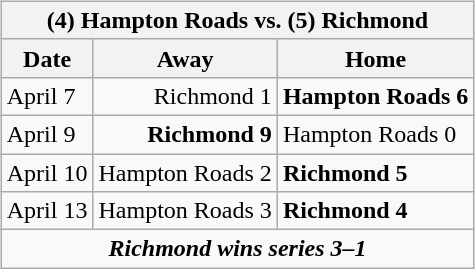<table cellspacing="10">
<tr>
<td valign="top"><br><table class="wikitable">
<tr>
<th bgcolor="#DDDDDD" colspan="4">(4) Hampton Roads vs. (5) Richmond</th>
</tr>
<tr>
<th>Date</th>
<th>Away</th>
<th>Home</th>
</tr>
<tr>
<td>April 7</td>
<td align="right">Richmond 1</td>
<td><strong>Hampton Roads 6</strong></td>
</tr>
<tr>
<td>April 9</td>
<td align="right"><strong>Richmond 9</strong></td>
<td>Hampton Roads 0</td>
</tr>
<tr>
<td>April 10</td>
<td align="right">Hampton Roads 2</td>
<td><strong>Richmond 5</strong></td>
</tr>
<tr>
<td>April 13</td>
<td align="right">Hampton Roads 3</td>
<td><strong>Richmond 4</strong></td>
</tr>
<tr align="center">
<td colspan="4"><strong><em>Richmond wins series 3–1</em></strong></td>
</tr>
</table>
</td>
</tr>
</table>
